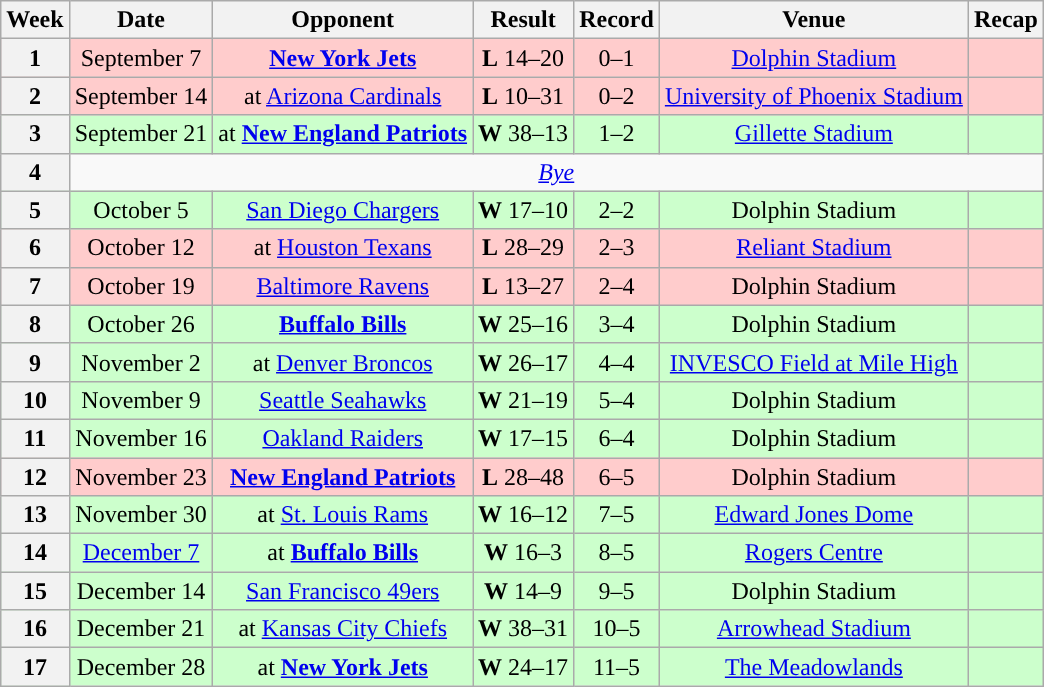<table class="wikitable" style="text-align:center">
<tr>
<th>Week</th>
<th>Date</th>
<th>Opponent</th>
<th>Result</th>
<th>Record</th>
<th>Venue</th>
<th>Recap</th>
</tr>
<tr style="background:#fcc">
<th>1</th>
<td>September 7</td>
<td><strong><a href='#'>New York Jets</a></strong></td>
<td><strong>L</strong> 14–20</td>
<td>0–1</td>
<td><a href='#'>Dolphin Stadium</a></td>
<td></td>
</tr>
<tr style="background:#fcc">
<th>2</th>
<td>September 14</td>
<td>at <a href='#'>Arizona Cardinals</a></td>
<td><strong>L</strong> 10–31</td>
<td>0–2</td>
<td><a href='#'>University of Phoenix Stadium</a></td>
<td></td>
</tr>
<tr style="background:#cfc">
<th>3</th>
<td>September 21</td>
<td>at <strong><a href='#'>New England Patriots</a></strong></td>
<td><strong>W</strong> 38–13</td>
<td>1–2</td>
<td><a href='#'>Gillette Stadium</a></td>
<td></td>
</tr>
<tr style="text-align:center;">
<th>4</th>
<td colspan="6"><em><a href='#'>Bye</a></em></td>
</tr>
<tr style="background:#cfc">
<th>5</th>
<td>October 5</td>
<td><a href='#'>San Diego Chargers</a></td>
<td><strong>W</strong> 17–10</td>
<td>2–2</td>
<td>Dolphin Stadium</td>
<td></td>
</tr>
<tr style="background:#fcc;">
<th>6</th>
<td>October 12</td>
<td>at <a href='#'>Houston Texans</a></td>
<td><strong>L</strong> 28–29</td>
<td>2–3</td>
<td><a href='#'>Reliant Stadium</a></td>
<td></td>
</tr>
<tr style="background:#fcc;">
<th>7</th>
<td>October 19</td>
<td><a href='#'>Baltimore Ravens</a></td>
<td><strong>L</strong> 13–27</td>
<td>2–4</td>
<td>Dolphin Stadium</td>
<td></td>
</tr>
<tr style="background:#cfc">
<th>8</th>
<td>October 26</td>
<td><strong><a href='#'>Buffalo Bills</a></strong></td>
<td><strong>W</strong> 25–16</td>
<td>3–4</td>
<td>Dolphin Stadium</td>
<td></td>
</tr>
<tr style="background:#cfc">
<th>9</th>
<td>November 2</td>
<td>at <a href='#'>Denver Broncos</a></td>
<td><strong>W</strong> 26–17</td>
<td>4–4</td>
<td><a href='#'>INVESCO Field at Mile High</a></td>
<td></td>
</tr>
<tr style="background:#cfc">
<th>10</th>
<td>November 9</td>
<td><a href='#'>Seattle Seahawks</a></td>
<td><strong>W</strong> 21–19</td>
<td>5–4</td>
<td>Dolphin Stadium</td>
<td></td>
</tr>
<tr style="background:#cfc">
<th>11</th>
<td>November 16</td>
<td><a href='#'>Oakland Raiders</a></td>
<td><strong>W</strong> 17–15</td>
<td>6–4</td>
<td>Dolphin Stadium</td>
<td></td>
</tr>
<tr style="background:#fcc;">
<th>12</th>
<td>November 23</td>
<td><strong><a href='#'>New England Patriots</a></strong></td>
<td><strong>L</strong> 28–48</td>
<td>6–5</td>
<td>Dolphin Stadium</td>
<td></td>
</tr>
<tr style="background:#cfc">
<th>13</th>
<td>November 30</td>
<td>at <a href='#'>St. Louis Rams</a></td>
<td><strong>W</strong> 16–12</td>
<td>7–5</td>
<td><a href='#'>Edward Jones Dome</a></td>
<td></td>
</tr>
<tr style="background:#cfc">
<th>14</th>
<td><a href='#'>December 7</a></td>
<td>at <strong><a href='#'>Buffalo Bills</a></strong></td>
<td><strong>W</strong> 16–3</td>
<td>8–5</td>
<td> <a href='#'>Rogers Centre</a> </td>
<td></td>
</tr>
<tr style="background:#cfc">
<th>15</th>
<td>December 14</td>
<td><a href='#'>San Francisco 49ers</a></td>
<td><strong>W</strong> 14–9</td>
<td>9–5</td>
<td>Dolphin Stadium</td>
<td></td>
</tr>
<tr style="background:#cfc">
<th>16</th>
<td>December 21</td>
<td>at <a href='#'>Kansas City Chiefs</a></td>
<td><strong>W</strong> 38–31</td>
<td>10–5</td>
<td><a href='#'>Arrowhead Stadium</a></td>
<td></td>
</tr>
<tr style="background:#cfc">
<th>17</th>
<td>December 28</td>
<td>at <strong><a href='#'>New York Jets</a></strong></td>
<td><strong>W</strong> 24–17</td>
<td>11–5</td>
<td><a href='#'>The Meadowlands</a></td>
<td></td>
</tr>
</table>
